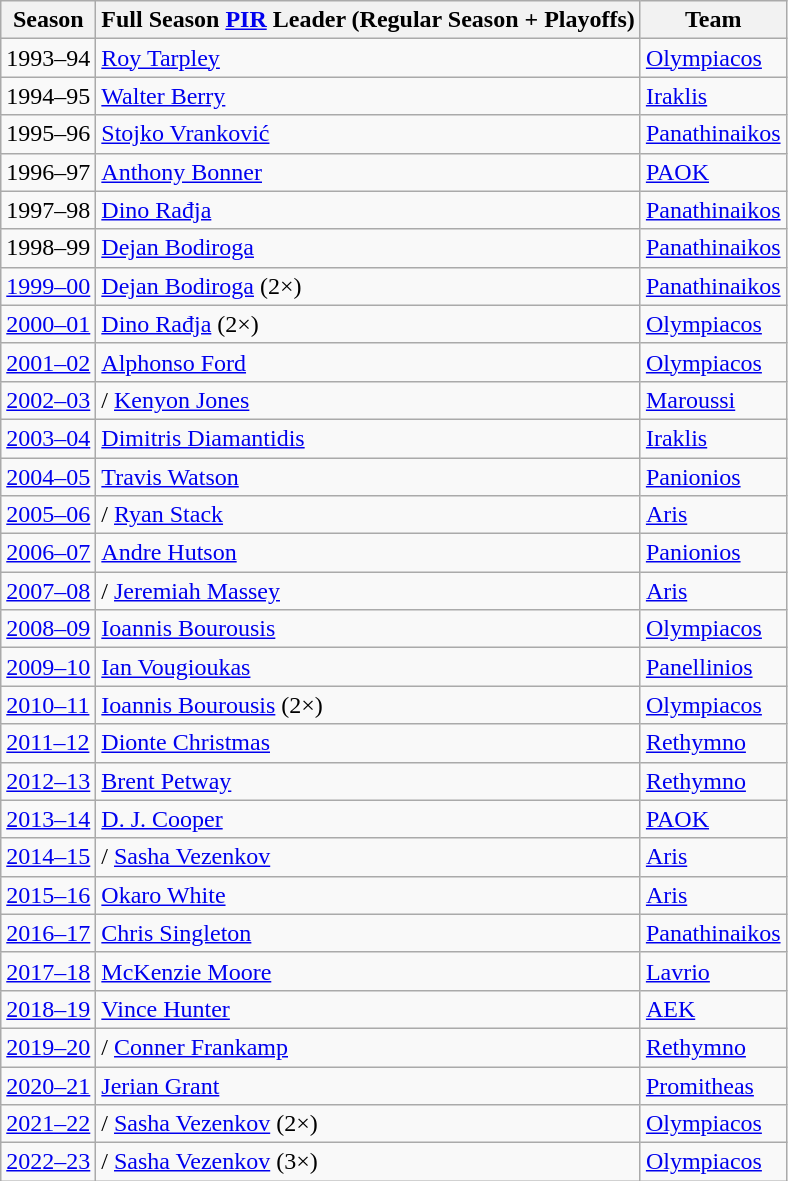<table class="wikitable"  style="text-align:left;">
<tr>
<th>Season</th>
<th>Full Season <a href='#'>PIR</a> Leader (Regular Season + Playoffs)</th>
<th>Team</th>
</tr>
<tr>
<td>1993–94</td>
<td> <a href='#'>Roy Tarpley</a></td>
<td><a href='#'>Olympiacos</a></td>
</tr>
<tr>
<td>1994–95</td>
<td> <a href='#'>Walter Berry</a></td>
<td><a href='#'>Iraklis</a></td>
</tr>
<tr>
<td>1995–96</td>
<td> <a href='#'>Stojko Vranković</a></td>
<td><a href='#'>Panathinaikos</a></td>
</tr>
<tr>
<td>1996–97</td>
<td> <a href='#'>Anthony Bonner</a></td>
<td><a href='#'>PAOK</a></td>
</tr>
<tr>
<td>1997–98</td>
<td> <a href='#'>Dino Rađja</a></td>
<td><a href='#'>Panathinaikos</a></td>
</tr>
<tr>
<td>1998–99</td>
<td> <a href='#'>Dejan Bodiroga</a></td>
<td><a href='#'>Panathinaikos</a></td>
</tr>
<tr>
<td><a href='#'>1999–00</a></td>
<td> <a href='#'>Dejan Bodiroga</a> (2×)</td>
<td><a href='#'>Panathinaikos</a></td>
</tr>
<tr>
<td><a href='#'>2000–01</a></td>
<td> <a href='#'>Dino Rađja</a> (2×)</td>
<td><a href='#'>Olympiacos</a></td>
</tr>
<tr>
<td><a href='#'>2001–02</a></td>
<td> <a href='#'>Alphonso Ford</a></td>
<td><a href='#'>Olympiacos</a></td>
</tr>
<tr>
<td><a href='#'>2002–03</a></td>
<td>/ <a href='#'>Kenyon Jones</a></td>
<td><a href='#'>Maroussi</a></td>
</tr>
<tr>
<td><a href='#'>2003–04</a></td>
<td> <a href='#'>Dimitris Diamantidis</a></td>
<td><a href='#'>Iraklis</a></td>
</tr>
<tr>
<td><a href='#'>2004–05</a></td>
<td> <a href='#'>Travis Watson</a></td>
<td><a href='#'>Panionios</a></td>
</tr>
<tr>
<td><a href='#'>2005–06</a></td>
<td>/ <a href='#'>Ryan Stack</a></td>
<td><a href='#'>Aris</a></td>
</tr>
<tr>
<td><a href='#'>2006–07</a></td>
<td> <a href='#'>Andre Hutson</a></td>
<td><a href='#'>Panionios</a></td>
</tr>
<tr>
<td><a href='#'>2007–08</a></td>
<td>/ <a href='#'>Jeremiah Massey</a></td>
<td><a href='#'>Aris</a></td>
</tr>
<tr>
<td><a href='#'>2008–09</a></td>
<td> <a href='#'>Ioannis Bourousis</a></td>
<td><a href='#'>Olympiacos</a></td>
</tr>
<tr>
<td><a href='#'>2009–10</a></td>
<td> <a href='#'>Ian Vougioukas</a></td>
<td><a href='#'>Panellinios</a></td>
</tr>
<tr>
<td><a href='#'>2010–11</a></td>
<td> <a href='#'>Ioannis Bourousis</a> (2×)</td>
<td><a href='#'>Olympiacos</a></td>
</tr>
<tr>
<td><a href='#'>2011–12</a></td>
<td> <a href='#'>Dionte Christmas</a></td>
<td><a href='#'>Rethymno</a></td>
</tr>
<tr>
<td><a href='#'>2012–13</a></td>
<td> <a href='#'>Brent Petway</a></td>
<td><a href='#'>Rethymno</a></td>
</tr>
<tr>
<td><a href='#'>2013–14</a></td>
<td> <a href='#'>D. J. Cooper</a></td>
<td><a href='#'>PAOK</a></td>
</tr>
<tr>
<td><a href='#'>2014–15</a></td>
<td>/ <a href='#'>Sasha Vezenkov</a></td>
<td><a href='#'>Aris</a></td>
</tr>
<tr>
<td><a href='#'>2015–16</a></td>
<td> <a href='#'>Okaro White</a></td>
<td><a href='#'>Aris</a></td>
</tr>
<tr>
<td><a href='#'>2016–17</a></td>
<td> <a href='#'>Chris Singleton</a></td>
<td><a href='#'>Panathinaikos</a></td>
</tr>
<tr>
<td><a href='#'>2017–18</a></td>
<td> <a href='#'>McKenzie Moore</a></td>
<td><a href='#'>Lavrio</a></td>
</tr>
<tr>
<td><a href='#'>2018–19</a></td>
<td> <a href='#'>Vince Hunter</a></td>
<td><a href='#'>AEK</a></td>
</tr>
<tr>
<td><a href='#'>2019–20</a></td>
<td>/ <a href='#'>Conner Frankamp</a></td>
<td><a href='#'>Rethymno</a></td>
</tr>
<tr>
<td><a href='#'>2020–21</a></td>
<td> <a href='#'>Jerian Grant</a></td>
<td><a href='#'>Promitheas</a></td>
</tr>
<tr>
<td><a href='#'>2021–22</a></td>
<td>/ <a href='#'>Sasha Vezenkov</a> (2×)</td>
<td><a href='#'>Olympiacos</a></td>
</tr>
<tr>
<td><a href='#'>2022–23</a></td>
<td>/ <a href='#'>Sasha Vezenkov</a> (3×)</td>
<td><a href='#'>Olympiacos</a></td>
</tr>
</table>
